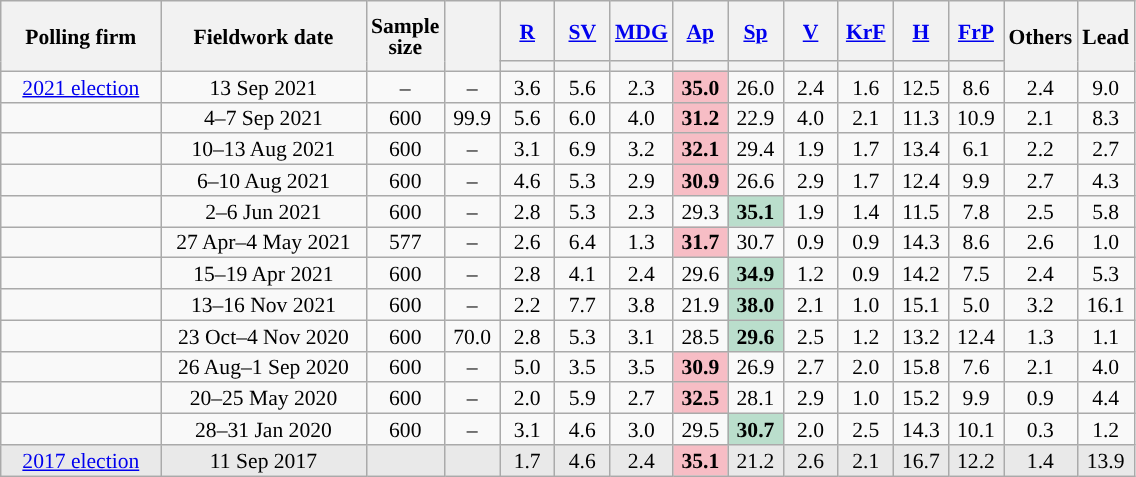<table class="wikitable mw-collapsible sortable" style="text-align:center;font-size:90%;line-height:14px;">
<tr style="height:40px;">
<th rowspan="2" style="width:100px;">Polling firm</th>
<th rowspan="2" style="width:130px;">Fieldwork date</th>
<th rowspan="2" style="width:35px;">Sample<br>size</th>
<th rowspan="2" style="width:30px;"></th>
<th class="unsortable" style="width:30px;"><a href='#'>R</a></th>
<th class="unsortable" style="width:30px;"><a href='#'>SV</a></th>
<th class="unsortable" style="width:30px;"><a href='#'>MDG</a></th>
<th class="unsortable" style="width:30px;"><a href='#'>Ap</a></th>
<th class="unsortable" style="width:30px;"><a href='#'>Sp</a></th>
<th class="unsortable" style="width:30px;"><a href='#'>V</a></th>
<th class="unsortable" style="width:30px;"><a href='#'>KrF</a></th>
<th class="unsortable" style="width:30px;"><a href='#'>H</a></th>
<th class="unsortable" style="width:30px;"><a href='#'>FrP</a></th>
<th class="unsortable" style="width:20px;" rowspan="2">Others</th>
<th rowspan="2" style="width:30px;">Lead</th>
</tr>
<tr style="background:#E9E9E9;">
<th style="background:"></th>
<th style="background:"></th>
<th style="background:"></th>
<th style="background:"></th>
<th style="background:"></th>
<th style="background:"></th>
<th style="background:"></th>
<th style="background:"></th>
<th style="background:"></th>
</tr>
<tr>
<td><a href='#'>2021 election</a></td>
<td>13 Sep 2021</td>
<td>–</td>
<td>–</td>
<td>3.6</td>
<td>5.6</td>
<td>2.3</td>
<td style="background:#F7BDC5;"><strong>35.0</strong></td>
<td>26.0</td>
<td>2.4</td>
<td>1.6</td>
<td>12.5</td>
<td>8.6</td>
<td>2.4</td>
<td style="background:">9.0</td>
</tr>
<tr>
<td></td>
<td>4–7 Sep 2021</td>
<td>600</td>
<td>99.9</td>
<td>5.6</td>
<td>6.0</td>
<td>4.0</td>
<td style="background:#F7BDC5;"><strong>31.2</strong></td>
<td>22.9</td>
<td>4.0</td>
<td>2.1</td>
<td>11.3</td>
<td>10.9</td>
<td>2.1</td>
<td style="background:">8.3</td>
</tr>
<tr>
<td></td>
<td>10–13 Aug 2021</td>
<td>600</td>
<td>–</td>
<td>3.1</td>
<td>6.9</td>
<td>3.2</td>
<td style="background:#F7BDC5;"><strong>32.1</strong></td>
<td>29.4</td>
<td>1.9</td>
<td>1.7</td>
<td>13.4</td>
<td>6.1</td>
<td>2.2</td>
<td style="background:">2.7</td>
</tr>
<tr>
<td></td>
<td>6–10 Aug 2021</td>
<td>600</td>
<td>–</td>
<td>4.6</td>
<td>5.3</td>
<td>2.9</td>
<td style="background:#F7BDC5;"><strong>30.9</strong></td>
<td>26.6</td>
<td>2.9</td>
<td>1.7</td>
<td>12.4</td>
<td>9.9</td>
<td>2.7</td>
<td style="background:">4.3</td>
</tr>
<tr>
<td></td>
<td>2–6 Jun 2021</td>
<td>600</td>
<td>–</td>
<td>2.8</td>
<td>5.3</td>
<td>2.3</td>
<td>29.3</td>
<td style="background:#BADECC;"><strong>35.1</strong></td>
<td>1.9</td>
<td>1.4</td>
<td>11.5</td>
<td>7.8</td>
<td>2.5</td>
<td style="background:">5.8</td>
</tr>
<tr>
<td></td>
<td>27 Apr–4 May 2021</td>
<td>577</td>
<td>–</td>
<td>2.6</td>
<td>6.4</td>
<td>1.3</td>
<td style="background:#F7BDC5;"><strong>31.7</strong></td>
<td>30.7</td>
<td>0.9</td>
<td>0.9</td>
<td>14.3</td>
<td>8.6</td>
<td>2.6</td>
<td style="background:">1.0</td>
</tr>
<tr>
<td></td>
<td>15–19 Apr 2021</td>
<td>600</td>
<td>–</td>
<td>2.8</td>
<td>4.1</td>
<td>2.4</td>
<td>29.6</td>
<td style="background:#BADECC;"><strong>34.9</strong></td>
<td>1.2</td>
<td>0.9</td>
<td>14.2</td>
<td>7.5</td>
<td>2.4</td>
<td style="background:">5.3</td>
</tr>
<tr>
<td></td>
<td>13–16 Nov 2021</td>
<td>600</td>
<td>–</td>
<td>2.2</td>
<td>7.7</td>
<td>3.8</td>
<td>21.9</td>
<td style="background:#BADECC;"><strong>38.0</strong></td>
<td>2.1</td>
<td>1.0</td>
<td>15.1</td>
<td>5.0</td>
<td>3.2</td>
<td style="background:">16.1</td>
</tr>
<tr>
<td></td>
<td>23 Oct–4 Nov 2020</td>
<td>600</td>
<td>70.0</td>
<td>2.8</td>
<td>5.3</td>
<td>3.1</td>
<td>28.5</td>
<td style="background:#BADECC;"><strong>29.6</strong></td>
<td>2.5</td>
<td>1.2</td>
<td>13.2</td>
<td>12.4</td>
<td>1.3</td>
<td style="background:">1.1</td>
</tr>
<tr>
<td></td>
<td>26 Aug–1 Sep 2020</td>
<td>600</td>
<td>–</td>
<td>5.0</td>
<td>3.5</td>
<td>3.5</td>
<td style="background:#F7BDC5;"><strong>30.9</strong></td>
<td>26.9</td>
<td>2.7</td>
<td>2.0</td>
<td>15.8</td>
<td>7.6</td>
<td>2.1</td>
<td style="background:">4.0</td>
</tr>
<tr>
<td></td>
<td>20–25 May 2020</td>
<td>600</td>
<td>–</td>
<td>2.0</td>
<td>5.9</td>
<td>2.7</td>
<td style="background:#F7BDC5;"><strong>32.5</strong></td>
<td>28.1</td>
<td>2.9</td>
<td>1.0</td>
<td>15.2</td>
<td>9.9</td>
<td>0.9</td>
<td style="background:">4.4</td>
</tr>
<tr>
<td></td>
<td>28–31 Jan 2020</td>
<td>600</td>
<td>–</td>
<td>3.1</td>
<td>4.6</td>
<td>3.0</td>
<td>29.5</td>
<td style="background:#BADECC;"><strong>30.7</strong></td>
<td>2.0</td>
<td>2.5</td>
<td>14.3</td>
<td>10.1</td>
<td>0.3</td>
<td style="background:">1.2</td>
</tr>
<tr style="background:#E9E9E9;">
<td><a href='#'>2017 election</a></td>
<td>11 Sep 2017</td>
<td></td>
<td></td>
<td>1.7</td>
<td>4.6</td>
<td>2.4</td>
<td style="background:#F7BDC5;"><strong>35.1</strong></td>
<td>21.2</td>
<td>2.6</td>
<td>2.1</td>
<td>16.7</td>
<td>12.2</td>
<td>1.4</td>
<td style="background:">13.9</td>
</tr>
</table>
